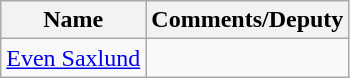<table class="wikitable">
<tr>
<th>Name</th>
<th>Comments/Deputy</th>
</tr>
<tr>
<td><a href='#'>Even Saxlund</a></td>
<td></td>
</tr>
</table>
